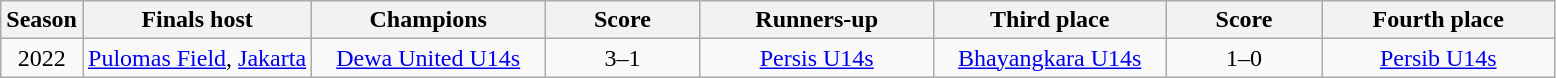<table class="wikitable" style="text-align: center; white-space: nowrap;">
<tr>
<th>Season</th>
<th>Finals host</th>
<th width="15%">Champions</th>
<th width="10%">Score</th>
<th width="15%">Runners-up</th>
<th width="15%">Third place</th>
<th width="10%">Score</th>
<th width="15%">Fourth place</th>
</tr>
<tr>
<td>2022</td>
<td><a href='#'>Pulomas Field</a>, <a href='#'>Jakarta</a></td>
<td><a href='#'>Dewa United U14s</a></td>
<td>3–1</td>
<td><a href='#'>Persis U14s</a></td>
<td><a href='#'>Bhayangkara U14s</a></td>
<td>1–0</td>
<td><a href='#'>Persib U14s</a></td>
</tr>
</table>
